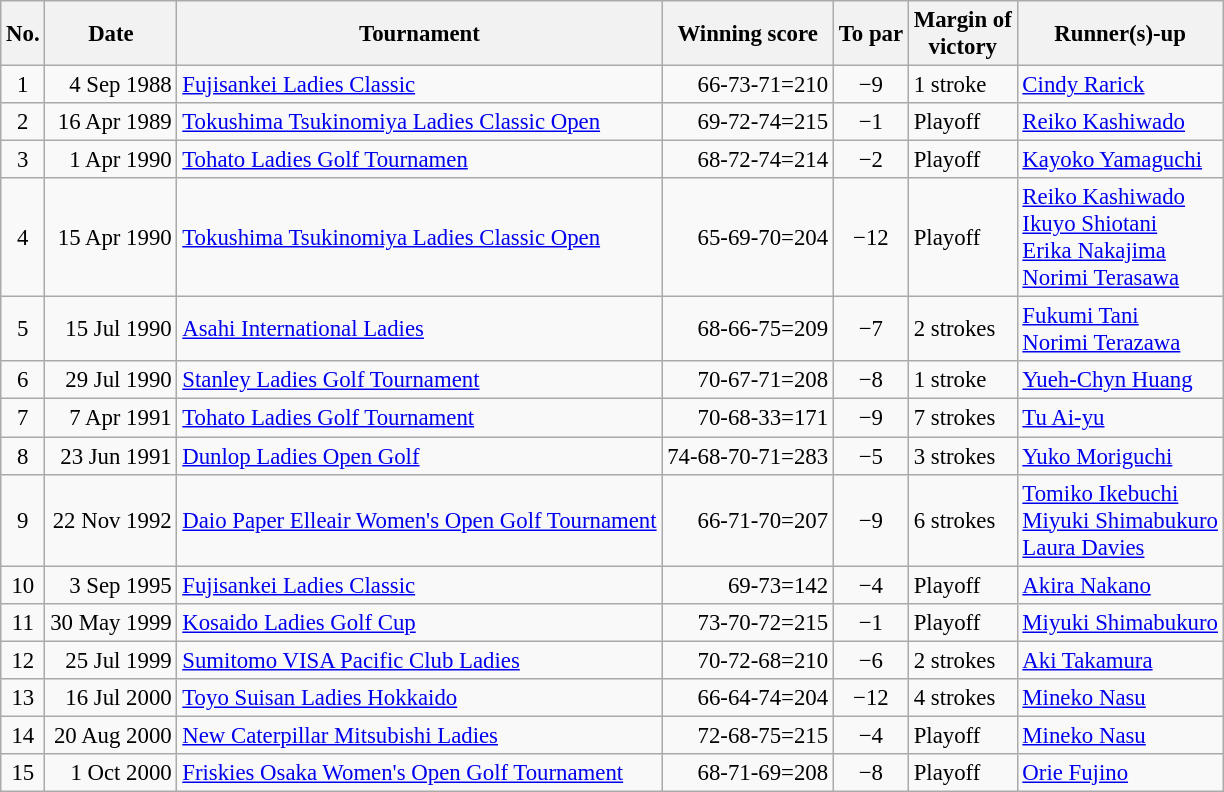<table class="wikitable" style="font-size:95%;">
<tr>
<th>No.</th>
<th>Date</th>
<th>Tournament</th>
<th>Winning score</th>
<th>To par</th>
<th>Margin of<br>victory</th>
<th>Runner(s)-up</th>
</tr>
<tr>
<td align=center>1</td>
<td align=right>4 Sep 1988</td>
<td><a href='#'>Fujisankei Ladies Classic</a></td>
<td align=right>66-73-71=210</td>
<td align=center>−9</td>
<td>1 stroke</td>
<td> <a href='#'>Cindy Rarick</a></td>
</tr>
<tr>
<td align=center>2</td>
<td align=right>16 Apr 1989</td>
<td><a href='#'>Tokushima Tsukinomiya Ladies Classic Open</a></td>
<td align=right>69-72-74=215</td>
<td align=center>−1</td>
<td>Playoff</td>
<td> <a href='#'>Reiko Kashiwado</a></td>
</tr>
<tr>
<td align=center>3</td>
<td align=right>1 Apr 1990</td>
<td><a href='#'>Tohato Ladies Golf Tournamen</a></td>
<td align=right>68-72-74=214</td>
<td align=center>−2</td>
<td>Playoff</td>
<td> <a href='#'>Kayoko Yamaguchi</a></td>
</tr>
<tr>
<td align=center>4</td>
<td align=right>15 Apr 1990</td>
<td><a href='#'>Tokushima Tsukinomiya Ladies Classic Open</a></td>
<td align=right>65-69-70=204</td>
<td align=center>−12</td>
<td>Playoff</td>
<td> <a href='#'>Reiko Kashiwado</a><br> <a href='#'>Ikuyo Shiotani</a><br> <a href='#'>Erika Nakajima</a><br> <a href='#'>Norimi Terasawa</a></td>
</tr>
<tr>
<td align=center>5</td>
<td align=right>15 Jul 1990</td>
<td><a href='#'>Asahi International Ladies</a></td>
<td align=right>68-66-75=209</td>
<td align=center>−7</td>
<td>2 strokes</td>
<td> <a href='#'>Fukumi Tani</a><br> <a href='#'>Norimi Terazawa</a></td>
</tr>
<tr>
<td align=center>6</td>
<td align=right>29 Jul 1990</td>
<td><a href='#'>Stanley Ladies Golf Tournament</a></td>
<td align=right>70-67-71=208</td>
<td align=center>−8</td>
<td>1 stroke</td>
<td> <a href='#'>Yueh-Chyn Huang</a></td>
</tr>
<tr>
<td align=center>7</td>
<td align=right>7 Apr 1991</td>
<td><a href='#'>Tohato Ladies Golf Tournament</a></td>
<td align=right>70-68-33=171</td>
<td align=center>−9</td>
<td>7 strokes</td>
<td> <a href='#'>Tu Ai-yu</a></td>
</tr>
<tr>
<td align=center>8</td>
<td align=right>23 Jun 1991</td>
<td><a href='#'>Dunlop Ladies Open Golf</a></td>
<td align=right>74-68-70-71=283</td>
<td align=center>−5</td>
<td>3 strokes</td>
<td> <a href='#'>Yuko Moriguchi</a></td>
</tr>
<tr>
<td align=center>9</td>
<td align=right>22 Nov 1992</td>
<td><a href='#'>Daio Paper Elleair Women's Open Golf Tournament</a></td>
<td align=right>66-71-70=207</td>
<td align=center>−9</td>
<td>6 strokes</td>
<td> <a href='#'>Tomiko Ikebuchi</a><br> <a href='#'>Miyuki Shimabukuro</a><br> <a href='#'>Laura Davies</a></td>
</tr>
<tr>
<td align=center>10</td>
<td align=right>3 Sep 1995</td>
<td><a href='#'>Fujisankei Ladies Classic</a></td>
<td align=right>69-73=142</td>
<td align=center>−4</td>
<td>Playoff</td>
<td> <a href='#'>Akira Nakano</a></td>
</tr>
<tr>
<td align=center>11</td>
<td align=right>30 May 1999</td>
<td><a href='#'>Kosaido Ladies Golf Cup</a></td>
<td align=right>73-70-72=215</td>
<td align=center>−1</td>
<td>Playoff</td>
<td> <a href='#'>Miyuki Shimabukuro</a></td>
</tr>
<tr>
<td align=center>12</td>
<td align=right>25 Jul 1999</td>
<td><a href='#'>Sumitomo VISA Pacific Club Ladies</a></td>
<td align=right>70-72-68=210</td>
<td align=center>−6</td>
<td>2 strokes</td>
<td> <a href='#'>Aki Takamura</a></td>
</tr>
<tr>
<td align=center>13</td>
<td align=right>16 Jul 2000</td>
<td><a href='#'>Toyo Suisan Ladies Hokkaido</a></td>
<td align=right>66-64-74=204</td>
<td align=center>−12</td>
<td>4 strokes</td>
<td> <a href='#'>Mineko Nasu</a></td>
</tr>
<tr>
<td align=center>14</td>
<td align=right>20 Aug 2000</td>
<td><a href='#'>New Caterpillar Mitsubishi Ladies</a></td>
<td align=right>72-68-75=215</td>
<td align=center>−4</td>
<td>Playoff</td>
<td> <a href='#'>Mineko Nasu</a></td>
</tr>
<tr>
<td align=center>15</td>
<td align=right>1 Oct 2000</td>
<td><a href='#'>Friskies Osaka Women's Open Golf Tournament</a></td>
<td align=right>68-71-69=208</td>
<td align=center>−8</td>
<td>Playoff</td>
<td> <a href='#'>Orie Fujino</a></td>
</tr>
</table>
